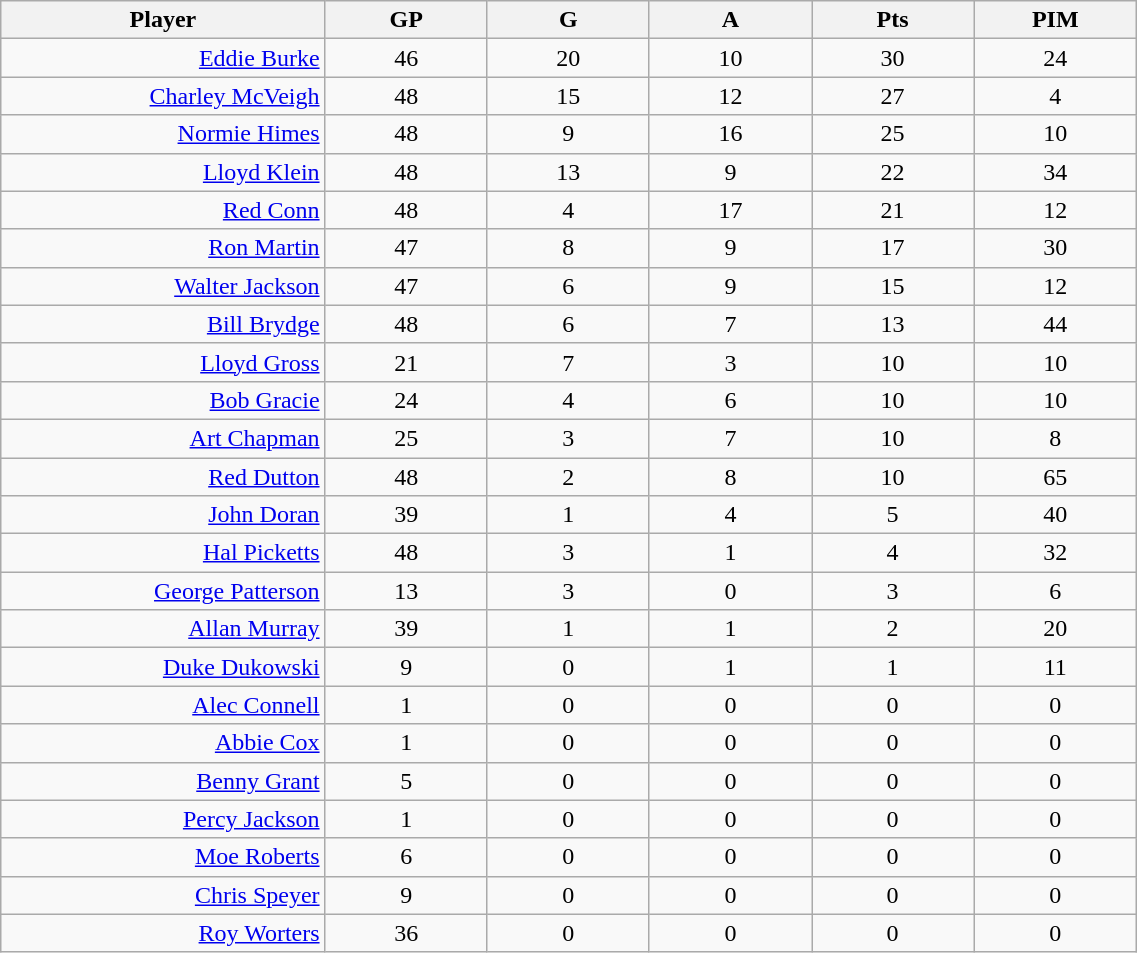<table class="wikitable sortable" width="60%">
<tr ALIGN="center">
<th bgcolor="#DDDDFF" width="10%">Player</th>
<th bgcolor="#DDDDFF" width="5%">GP</th>
<th bgcolor="#DDDDFF" width="5%">G</th>
<th bgcolor="#DDDDFF" width="5%">A</th>
<th bgcolor="#DDDDFF" width="5%">Pts</th>
<th bgcolor="#DDDDFF" width="5%">PIM</th>
</tr>
<tr align="center">
<td align="right"><a href='#'>Eddie Burke</a></td>
<td>46</td>
<td>20</td>
<td>10</td>
<td>30</td>
<td>24</td>
</tr>
<tr align="center">
<td align="right"><a href='#'>Charley McVeigh</a></td>
<td>48</td>
<td>15</td>
<td>12</td>
<td>27</td>
<td>4</td>
</tr>
<tr align="center">
<td align="right"><a href='#'>Normie Himes</a></td>
<td>48</td>
<td>9</td>
<td>16</td>
<td>25</td>
<td>10</td>
</tr>
<tr align="center">
<td align="right"><a href='#'>Lloyd Klein</a></td>
<td>48</td>
<td>13</td>
<td>9</td>
<td>22</td>
<td>34</td>
</tr>
<tr align="center">
<td align="right"><a href='#'>Red Conn</a></td>
<td>48</td>
<td>4</td>
<td>17</td>
<td>21</td>
<td>12</td>
</tr>
<tr align="center">
<td align="right"><a href='#'>Ron Martin</a></td>
<td>47</td>
<td>8</td>
<td>9</td>
<td>17</td>
<td>30</td>
</tr>
<tr align="center">
<td align="right"><a href='#'>Walter Jackson</a></td>
<td>47</td>
<td>6</td>
<td>9</td>
<td>15</td>
<td>12</td>
</tr>
<tr align="center">
<td align="right"><a href='#'>Bill Brydge</a></td>
<td>48</td>
<td>6</td>
<td>7</td>
<td>13</td>
<td>44</td>
</tr>
<tr align="center">
<td align="right"><a href='#'>Lloyd Gross</a></td>
<td>21</td>
<td>7</td>
<td>3</td>
<td>10</td>
<td>10</td>
</tr>
<tr align="center">
<td align="right"><a href='#'>Bob Gracie</a></td>
<td>24</td>
<td>4</td>
<td>6</td>
<td>10</td>
<td>10</td>
</tr>
<tr align="center">
<td align="right"><a href='#'>Art Chapman</a></td>
<td>25</td>
<td>3</td>
<td>7</td>
<td>10</td>
<td>8</td>
</tr>
<tr align="center">
<td align="right"><a href='#'>Red Dutton</a></td>
<td>48</td>
<td>2</td>
<td>8</td>
<td>10</td>
<td>65</td>
</tr>
<tr align="center">
<td align="right"><a href='#'>John Doran</a></td>
<td>39</td>
<td>1</td>
<td>4</td>
<td>5</td>
<td>40</td>
</tr>
<tr align="center">
<td align="right"><a href='#'>Hal Picketts</a></td>
<td>48</td>
<td>3</td>
<td>1</td>
<td>4</td>
<td>32</td>
</tr>
<tr align="center">
<td align="right"><a href='#'>George Patterson</a></td>
<td>13</td>
<td>3</td>
<td>0</td>
<td>3</td>
<td>6</td>
</tr>
<tr align="center">
<td align="right"><a href='#'>Allan Murray</a></td>
<td>39</td>
<td>1</td>
<td>1</td>
<td>2</td>
<td>20</td>
</tr>
<tr align="center">
<td align="right"><a href='#'>Duke Dukowski</a></td>
<td>9</td>
<td>0</td>
<td>1</td>
<td>1</td>
<td>11</td>
</tr>
<tr align="center">
<td align="right"><a href='#'>Alec Connell</a></td>
<td>1</td>
<td>0</td>
<td>0</td>
<td>0</td>
<td>0</td>
</tr>
<tr align="center">
<td align="right"><a href='#'>Abbie Cox</a></td>
<td>1</td>
<td>0</td>
<td>0</td>
<td>0</td>
<td>0</td>
</tr>
<tr align="center">
<td align="right"><a href='#'>Benny Grant</a></td>
<td>5</td>
<td>0</td>
<td>0</td>
<td>0</td>
<td>0</td>
</tr>
<tr align="center">
<td align="right"><a href='#'>Percy Jackson</a></td>
<td>1</td>
<td>0</td>
<td>0</td>
<td>0</td>
<td>0</td>
</tr>
<tr align="center">
<td align="right"><a href='#'>Moe Roberts</a></td>
<td>6</td>
<td>0</td>
<td>0</td>
<td>0</td>
<td>0</td>
</tr>
<tr align="center">
<td align="right"><a href='#'>Chris Speyer</a></td>
<td>9</td>
<td>0</td>
<td>0</td>
<td>0</td>
<td>0</td>
</tr>
<tr align="center">
<td align="right"><a href='#'>Roy Worters</a></td>
<td>36</td>
<td>0</td>
<td>0</td>
<td>0</td>
<td>0</td>
</tr>
</table>
